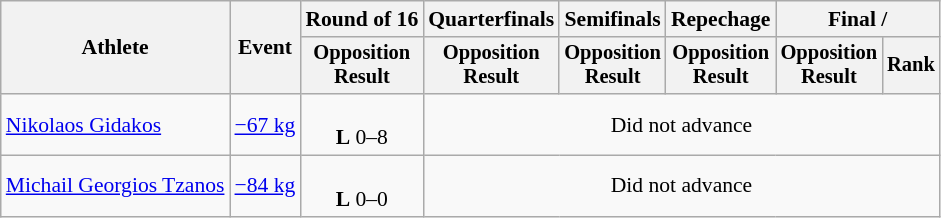<table class="wikitable" style="font-size:90%">
<tr>
<th rowspan="2">Athlete</th>
<th rowspan="2">Event</th>
<th>Round of 16</th>
<th>Quarterfinals</th>
<th>Semifinals</th>
<th>Repechage</th>
<th colspan=2>Final / </th>
</tr>
<tr style="font-size:95%">
<th>Opposition<br>Result</th>
<th>Opposition<br>Result</th>
<th>Opposition<br>Result</th>
<th>Opposition<br>Result</th>
<th>Opposition<br>Result</th>
<th>Rank</th>
</tr>
<tr align=center>
<td align=left><a href='#'>Nikolaos Gidakos</a></td>
<td align=left><a href='#'>−67 kg</a></td>
<td><br><strong>L</strong> 0–8</td>
<td colspan=5>Did not advance</td>
</tr>
<tr align=center>
<td align=left><a href='#'>Michail Georgios Tzanos</a></td>
<td align=left><a href='#'>−84 kg</a></td>
<td><br><strong>L</strong> 0–0</td>
<td colspan=5>Did not advance</td>
</tr>
</table>
